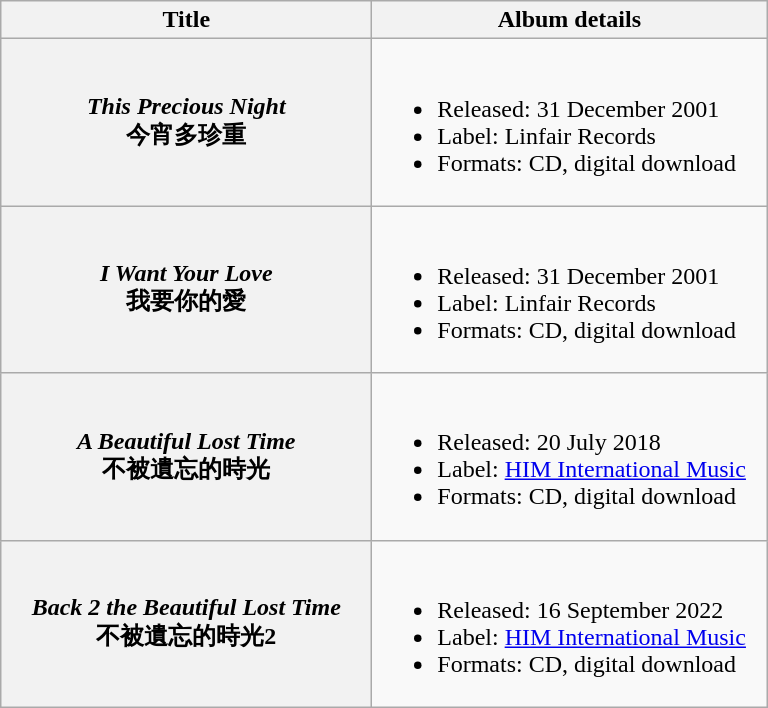<table class="wikitable plainrowheaders" style="text-align:center;">
<tr>
<th style="width:15em;">Title</th>
<th style="width:16em;">Album details</th>
</tr>
<tr>
<th scope="row"><em>This Precious Night</em> <br>今宵多珍重</th>
<td align="left"><br><ul><li>Released: 31 December 2001</li><li>Label: Linfair Records</li><li>Formats: CD, digital download</li></ul></td>
</tr>
<tr>
<th scope="row"><em>I Want Your Love</em> <br>我要你的愛</th>
<td align="left"><br><ul><li>Released: 31 December 2001</li><li>Label: Linfair Records</li><li>Formats: CD, digital download</li></ul></td>
</tr>
<tr>
<th scope="row"><em>A Beautiful Lost Time</em> <br>不被遺忘的時光</th>
<td align="left"><br><ul><li>Released: 20 July 2018</li><li>Label: <a href='#'>HIM International Music</a></li><li>Formats: CD, digital download</li></ul></td>
</tr>
<tr>
<th scope="row"><em>Back 2 the Beautiful Lost Time</em> <br>	不被遺忘的時光2</th>
<td align="left"><br><ul><li>Released: 16 September 2022</li><li>Label: <a href='#'>HIM International Music</a></li><li>Formats: CD, digital download</li></ul></td>
</tr>
</table>
